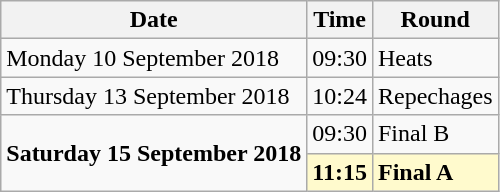<table class="wikitable">
<tr>
<th>Date</th>
<th>Time</th>
<th>Round</th>
</tr>
<tr>
<td>Monday 10 September 2018</td>
<td>09:30</td>
<td>Heats</td>
</tr>
<tr>
<td>Thursday 13 September 2018</td>
<td>10:24</td>
<td>Repechages</td>
</tr>
<tr>
<td rowspan=2><strong>Saturday 15 September 2018</strong></td>
<td>09:30</td>
<td>Final B</td>
</tr>
<tr>
<td style=background:lemonchiffon><strong>11:15</strong></td>
<td style=background:lemonchiffon><strong>Final A</strong></td>
</tr>
</table>
